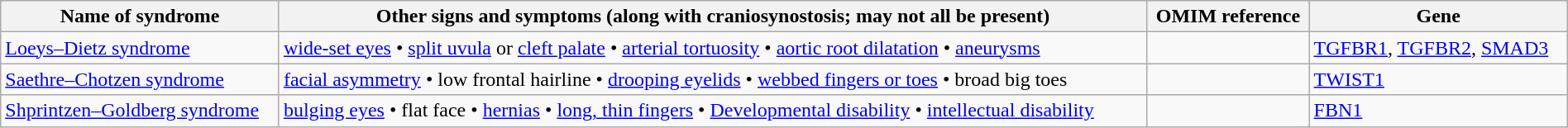<table class="wikitable" width="100%">
<tr>
<th>Name of syndrome</th>
<th>Other signs and symptoms (along with craniosynostosis; may not all be present)</th>
<th>OMIM reference</th>
<th>Gene</th>
</tr>
<tr>
<td><a href='#'>Loeys–Dietz syndrome</a></td>
<td><a href='#'>wide-set eyes</a> • <a href='#'>split uvula</a> or <a href='#'>cleft palate</a> • <a href='#'>arterial tortuosity</a> • <a href='#'>aortic root dilatation</a> • <a href='#'>aneurysms</a></td>
<td align="center">    </td>
<td><a href='#'>TGFBR1</a>, <a href='#'>TGFBR2</a>, <a href='#'>SMAD3</a></td>
</tr>
<tr>
<td><a href='#'>Saethre–Chotzen syndrome</a></td>
<td><a href='#'>facial asymmetry</a> • low frontal hairline • <a href='#'>drooping eyelids</a> • <a href='#'>webbed fingers or toes</a> • broad big toes</td>
<td align="center"></td>
<td><a href='#'>TWIST1</a></td>
</tr>
<tr>
<td><a href='#'>Shprintzen–Goldberg syndrome</a></td>
<td><a href='#'>bulging eyes</a> • flat face • <a href='#'>hernias</a> • <a href='#'>long, thin fingers</a> • <a href='#'>Developmental disability</a> • <a href='#'>intellectual disability</a></td>
<td align="center"></td>
<td><a href='#'>FBN1</a></td>
</tr>
</table>
